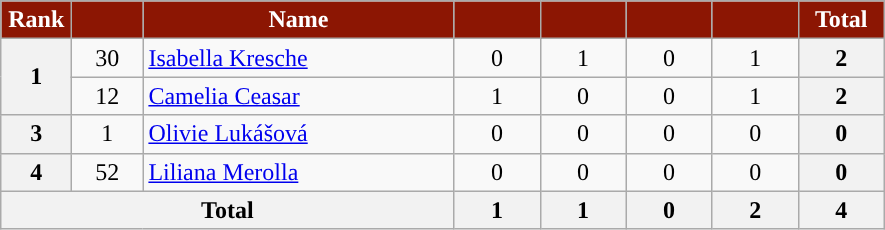<table class="wikitable sortable" style="text-align:center; font-size:100%; ">
<tr>
<th style="background:#8c1603; color:white; text-align:center; width:40px;">Rank</th>
<th style="background:#8c1603; color:white; text-align:center; width:40px;"></th>
<th style="background:#8c1603; color:white; text-align:center; width:200px;">Name</th>
<th style="background:#8c1603; color:white; text-align:center; width:50px;"><a href='#'></a></th>
<th style="background:#8c1603; color:white; text-align:center; width:50px;"><a href='#'></a></th>
<th style="background:#8c1603; color:white; text-align:center; width:50px;"><a href='#'></a></th>
<th style="background:#8c1603; color:white; text-align:center; width:50px;"><a href='#'></a></th>
<th style="background:#8c1603; color:white; text-align:center; width:50px;">Total</th>
</tr>
<tr>
<th rowspan="2">1</th>
<td>30</td>
<td align="left"> <a href='#'>Isabella Kresche</a></td>
<td>0</td>
<td>1</td>
<td>0</td>
<td>1</td>
<th>2</th>
</tr>
<tr>
<td>12</td>
<td align="left"> <a href='#'>Camelia Ceasar</a></td>
<td>1</td>
<td>0</td>
<td>0</td>
<td>1</td>
<th>2</th>
</tr>
<tr>
<th>3</th>
<td>1</td>
<td align="left"> <a href='#'>Olivie Lukášová</a></td>
<td>0</td>
<td>0</td>
<td>0</td>
<td>0</td>
<th>0</th>
</tr>
<tr>
<th>4</th>
<td>52</td>
<td align="left"> <a href='#'>Liliana Merolla</a></td>
<td>0</td>
<td>0</td>
<td>0</td>
<td>0</td>
<th>0</th>
</tr>
<tr>
<th colspan="3">Total</th>
<th>1</th>
<th>1</th>
<th>0</th>
<th>2</th>
<th>4</th>
</tr>
</table>
